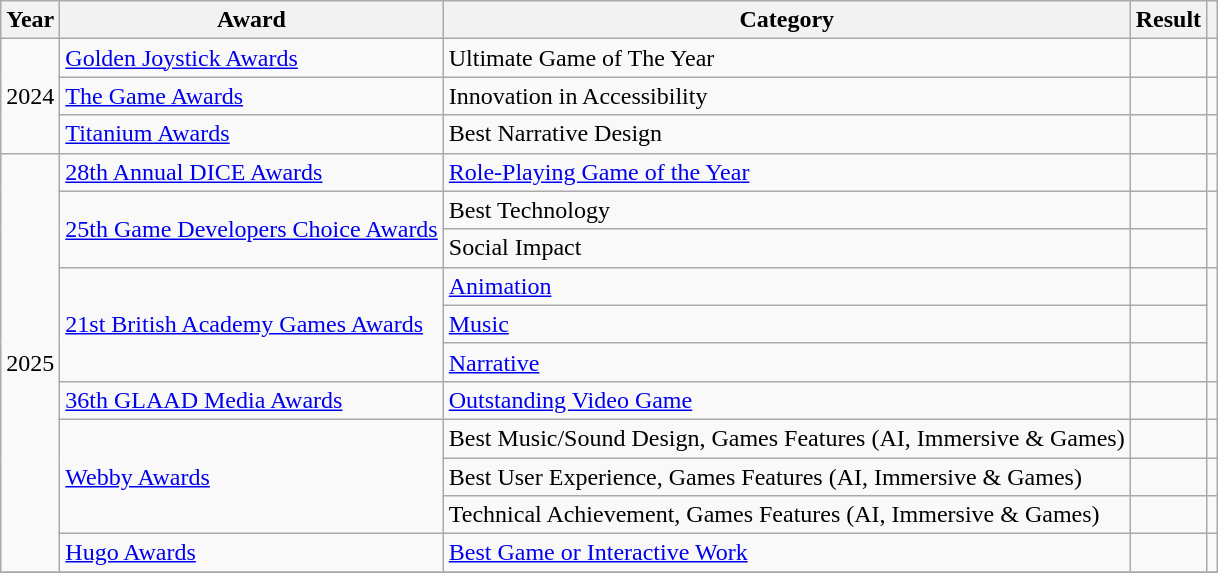<table class="wikitable sortable" width="auto">
<tr>
<th>Year</th>
<th>Award</th>
<th>Category</th>
<th>Result</th>
<th class="unsortable"></th>
</tr>
<tr>
<td align="center" rowspan="3">2024</td>
<td><a href='#'>Golden Joystick Awards</a></td>
<td>Ultimate Game of The Year</td>
<td></td>
<td></td>
</tr>
<tr>
<td><a href='#'>The Game Awards</a></td>
<td>Innovation in Accessibility</td>
<td></td>
<td></td>
</tr>
<tr>
<td rowspan="1"><a href='#'>Titanium Awards</a></td>
<td>Best Narrative Design</td>
<td></td>
<td rowspan="1" style="text-align:center;"></td>
</tr>
<tr>
<td align="center" rowspan="11">2025</td>
<td><a href='#'>28th Annual DICE Awards</a></td>
<td><a href='#'>Role-Playing Game of the Year</a></td>
<td></td>
<td style="text-align:center;"></td>
</tr>
<tr>
<td rowspan="2"><a href='#'>25th Game Developers Choice Awards</a></td>
<td>Best Technology</td>
<td></td>
<td rowspan="2" style="text-align:center;"></td>
</tr>
<tr>
<td>Social Impact</td>
<td></td>
</tr>
<tr>
<td rowspan="3"><a href='#'>21st British Academy Games Awards</a></td>
<td><a href='#'>Animation</a></td>
<td></td>
<td align="center" rowspan="3"></td>
</tr>
<tr>
<td><a href='#'>Music</a></td>
<td></td>
</tr>
<tr>
<td><a href='#'>Narrative</a></td>
<td></td>
</tr>
<tr>
<td><a href='#'>36th GLAAD Media Awards</a></td>
<td><a href='#'>Outstanding Video Game</a></td>
<td></td>
<td></td>
</tr>
<tr>
<td rowspan="3"><a href='#'>Webby Awards</a></td>
<td>Best Music/Sound Design, Games Features (AI, Immersive & Games)</td>
<td></td>
<td></td>
</tr>
<tr>
<td>Best User Experience, Games Features (AI, Immersive & Games)</td>
<td></td>
<td></td>
</tr>
<tr>
<td>Technical Achievement, Games Features (AI, Immersive & Games)</td>
<td></td>
<td></td>
</tr>
<tr>
<td><a href='#'>Hugo Awards</a></td>
<td><a href='#'>Best Game or Interactive Work</a></td>
<td></td>
<td></td>
</tr>
<tr>
</tr>
</table>
